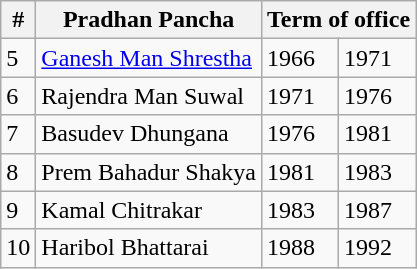<table class="wikitable">
<tr>
<th>#</th>
<th>Pradhan Pancha</th>
<th colspan="2">Term of office</th>
</tr>
<tr>
<td>5</td>
<td><a href='#'>Ganesh Man Shrestha</a></td>
<td>1966</td>
<td>1971</td>
</tr>
<tr>
<td>6</td>
<td>Rajendra Man Suwal</td>
<td>1971</td>
<td>1976</td>
</tr>
<tr>
<td>7</td>
<td>Basudev Dhungana</td>
<td>1976</td>
<td>1981</td>
</tr>
<tr>
<td>8</td>
<td>Prem Bahadur Shakya</td>
<td>1981</td>
<td>1983</td>
</tr>
<tr>
<td>9</td>
<td>Kamal Chitrakar</td>
<td>1983</td>
<td>1987</td>
</tr>
<tr>
<td>10</td>
<td>Haribol Bhattarai</td>
<td>1988</td>
<td>1992</td>
</tr>
</table>
